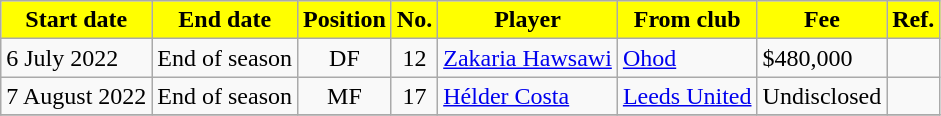<table class="wikitable sortable">
<tr>
<th style="background:yellow; color:black;"><strong>Start date</strong></th>
<th style="background:yellow; color:black;"><strong>End date</strong></th>
<th style="background:yellow; color:black;"><strong>Position</strong></th>
<th style="background:yellow; color:black;"><strong>No.</strong></th>
<th style="background:yellow; color:black;"><strong>Player</strong></th>
<th style="background:yellow; color:black;"><strong>From club</strong></th>
<th style="background:yellow; color:black;"><strong>Fee</strong></th>
<th style="background:yellow; color:black;"><strong>Ref.</strong></th>
</tr>
<tr>
<td>6 July 2022</td>
<td>End of season</td>
<td style="text-align:center;">DF</td>
<td style="text-align:center;">12</td>
<td style="text-align:left;"> <a href='#'>Zakaria Hawsawi</a></td>
<td style="text-align:left;"> <a href='#'>Ohod</a></td>
<td>$480,000</td>
<td></td>
</tr>
<tr>
<td>7 August 2022</td>
<td>End of season</td>
<td style="text-align:center;">MF</td>
<td style="text-align:center;">17</td>
<td style="text-align:left;"> <a href='#'>Hélder Costa</a></td>
<td style="text-align:left;"> <a href='#'>Leeds United</a></td>
<td>Undisclosed</td>
<td></td>
</tr>
<tr>
</tr>
</table>
